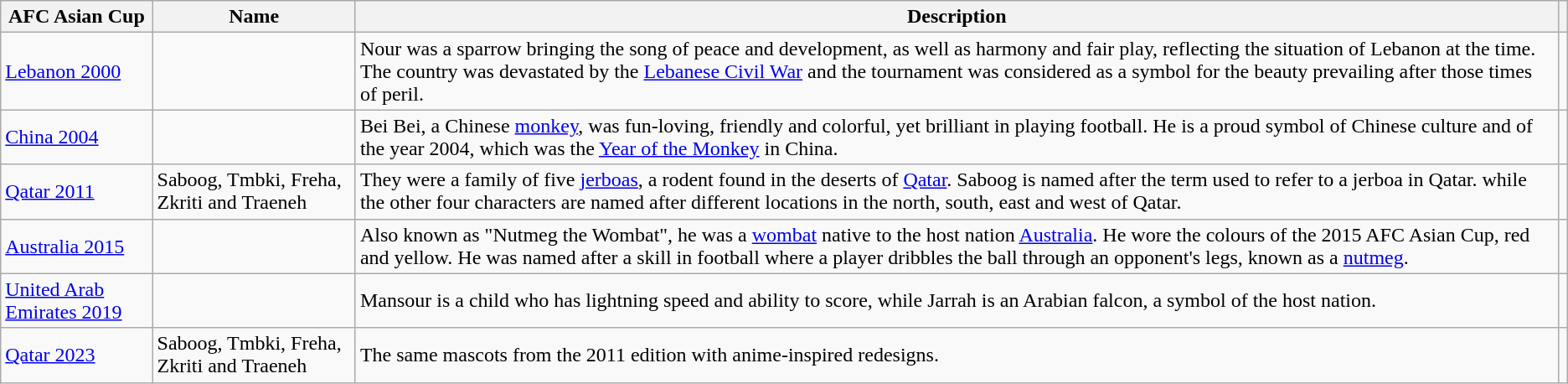<table class="wikitable">
<tr>
<th>AFC Asian Cup</th>
<th>Name</th>
<th>Description</th>
<th></th>
</tr>
<tr>
<td><a href='#'>Lebanon 2000</a></td>
<td></td>
<td>Nour was a sparrow bringing the song of peace and development, as well as harmony and fair play, reflecting the situation of Lebanon at the time. The country was devastated by the <a href='#'>Lebanese Civil War</a> and the tournament was considered as a symbol for the beauty prevailing after those times of peril.</td>
<td></td>
</tr>
<tr>
<td><a href='#'>China 2004</a></td>
<td></td>
<td>Bei Bei, a Chinese <a href='#'>monkey</a>, was fun-loving, friendly and colorful, yet brilliant in playing football. He is a proud symbol of Chinese culture and of the year 2004, which was the <a href='#'>Year of the Monkey</a> in China.</td>
<td></td>
</tr>
<tr>
<td><a href='#'>Qatar 2011</a></td>
<td '{visible anchor>Saboog, Tmbki, Freha, Zkriti and Traeneh</td>
<td>They were a family of five <a href='#'>jerboas</a>, a rodent found in the deserts of <a href='#'>Qatar</a>. Saboog is named after the term used to refer to a jerboa in Qatar. while the other four characters are named after different locations in the north, south, east and west of Qatar.</td>
<td></td>
</tr>
<tr>
<td><a href='#'>Australia 2015</a></td>
<td></td>
<td>Also known as "Nutmeg the Wombat", he was a <a href='#'>wombat</a> native to the host nation <a href='#'>Australia</a>. He wore the colours of the 2015 AFC Asian Cup, red and yellow. He was named after a skill in football where a player dribbles the ball through an opponent's legs, known as a <a href='#'>nutmeg</a>.</td>
<td></td>
</tr>
<tr>
<td><a href='#'>United Arab Emirates 2019</a></td>
<td></td>
<td>Mansour is a child who has lightning speed and ability to score, while Jarrah is an Arabian falcon, a symbol of the host nation.</td>
<td></td>
</tr>
<tr>
<td><a href='#'>Qatar 2023</a></td>
<td>Saboog, Tmbki, Freha, Zkriti and Traeneh</td>
<td>The same mascots from the 2011 edition with anime-inspired redesigns.</td>
<td></td>
</tr>
</table>
